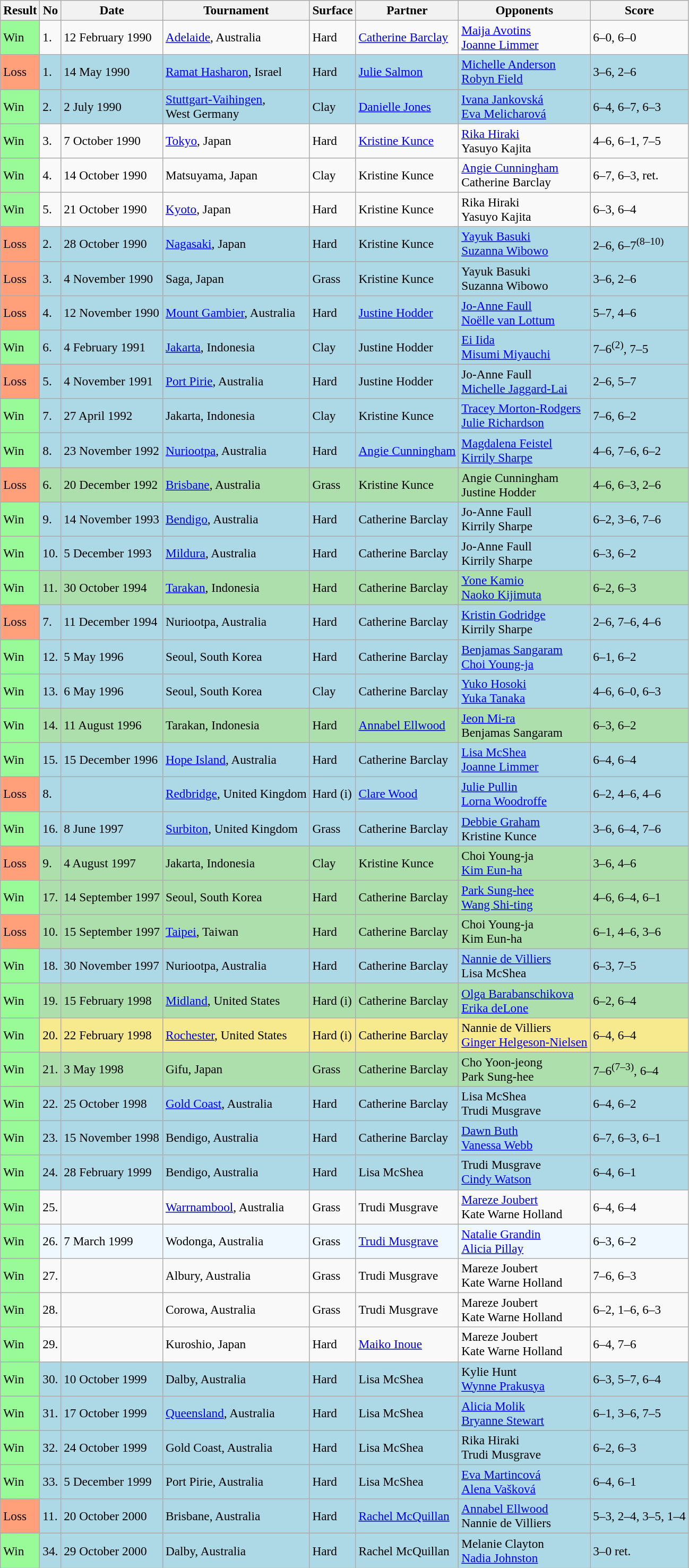<table class="sortable wikitable" style="font-size:97%;">
<tr>
<th>Result</th>
<th>No</th>
<th>Date</th>
<th>Tournament</th>
<th>Surface</th>
<th>Partner</th>
<th>Opponents</th>
<th class="unsortable">Score</th>
</tr>
<tr>
<td style="background:#98fb98;">Win</td>
<td>1.</td>
<td>12 February 1990</td>
<td><a href='#'>Adelaide</a>, Australia</td>
<td>Hard</td>
<td> <a href='#'>Catherine Barclay</a></td>
<td> <a href='#'>Maija Avotins</a> <br>  <a href='#'>Joanne Limmer</a></td>
<td>6–0, 6–0</td>
</tr>
<tr style="background:lightblue;">
<td style="background:#ffa07a;">Loss</td>
<td>1.</td>
<td>14 May 1990</td>
<td><a href='#'>Ramat Hasharon</a>, Israel</td>
<td>Hard</td>
<td> <a href='#'>Julie Salmon</a></td>
<td> <a href='#'>Michelle Anderson</a> <br>  <a href='#'>Robyn Field</a></td>
<td>3–6, 2–6</td>
</tr>
<tr style="background:lightblue;">
<td style="background:#98fb98;">Win</td>
<td>2.</td>
<td>2 July 1990</td>
<td><a href='#'>Stuttgart-Vaihingen</a>, <br>West Germany</td>
<td>Clay</td>
<td> <a href='#'>Danielle Jones</a></td>
<td> <a href='#'>Ivana Jankovská</a> <br>  <a href='#'>Eva Melicharová</a></td>
<td>6–4, 6–7, 6–3</td>
</tr>
<tr>
<td style="background:#98fb98;">Win</td>
<td>3.</td>
<td>7 October 1990</td>
<td><a href='#'>Tokyo</a>, Japan</td>
<td>Hard</td>
<td> <a href='#'>Kristine Kunce</a></td>
<td> <a href='#'>Rika Hiraki</a> <br>  Yasuyo Kajita</td>
<td>4–6, 6–1, 7–5</td>
</tr>
<tr>
<td style="background:#98fb98;">Win</td>
<td>4.</td>
<td>14 October 1990</td>
<td>Matsuyama, Japan</td>
<td>Clay</td>
<td> Kristine Kunce</td>
<td> <a href='#'>Angie Cunningham</a> <br>  Catherine Barclay</td>
<td>6–7, 6–3, ret.</td>
</tr>
<tr>
<td style="background:#98fb98;">Win</td>
<td>5.</td>
<td>21 October 1990</td>
<td><a href='#'>Kyoto</a>, Japan</td>
<td>Hard</td>
<td> Kristine Kunce</td>
<td> Rika Hiraki <br>  Yasuyo Kajita</td>
<td>6–3, 6–4</td>
</tr>
<tr style="background:lightblue;">
<td style="background:#ffa07a;">Loss</td>
<td>2.</td>
<td>28 October 1990</td>
<td><a href='#'>Nagasaki</a>, Japan</td>
<td>Hard</td>
<td> Kristine Kunce</td>
<td> <a href='#'>Yayuk Basuki</a> <br>  <a href='#'>Suzanna Wibowo</a></td>
<td>2–6, 6–7<sup>(8–10)</sup></td>
</tr>
<tr style="background:lightblue;">
<td style="background:#ffa07a;">Loss</td>
<td>3.</td>
<td>4 November 1990</td>
<td>Saga, Japan</td>
<td>Grass</td>
<td> Kristine Kunce</td>
<td> Yayuk Basuki <br>  Suzanna Wibowo</td>
<td>3–6, 2–6</td>
</tr>
<tr style="background:lightblue;">
<td style="background:#ffa07a;">Loss</td>
<td>4.</td>
<td>12 November 1990</td>
<td><a href='#'>Mount Gambier</a>, Australia</td>
<td>Hard</td>
<td> <a href='#'>Justine Hodder</a></td>
<td> <a href='#'>Jo-Anne Faull</a> <br>  <a href='#'>Noëlle van Lottum</a></td>
<td>5–7, 4–6</td>
</tr>
<tr style="background:lightblue;">
<td style="background:#98fb98;">Win</td>
<td>6.</td>
<td>4 February 1991</td>
<td><a href='#'>Jakarta</a>, Indonesia</td>
<td>Clay</td>
<td> Justine Hodder</td>
<td> <a href='#'>Ei Iida</a> <br>  <a href='#'>Misumi Miyauchi</a></td>
<td>7–6<sup>(2)</sup>, 7–5</td>
</tr>
<tr style="background:lightblue;">
<td style="background:#ffa07a;">Loss</td>
<td>5.</td>
<td>4 November 1991</td>
<td><a href='#'>Port Pirie</a>, Australia</td>
<td>Hard</td>
<td> Justine Hodder</td>
<td> Jo-Anne Faull <br>  <a href='#'>Michelle Jaggard-Lai</a></td>
<td>2–6, 5–7</td>
</tr>
<tr style="background:lightblue;">
<td style="background:#98fb98;">Win</td>
<td>7.</td>
<td>27 April 1992</td>
<td>Jakarta, Indonesia</td>
<td>Clay</td>
<td> Kristine Kunce</td>
<td> <a href='#'>Tracey Morton-Rodgers</a> <br>  <a href='#'>Julie Richardson</a></td>
<td>7–6, 6–2</td>
</tr>
<tr style="background:lightblue;">
<td style="background:#98fb98;">Win</td>
<td>8.</td>
<td>23 November 1992</td>
<td><a href='#'>Nuriootpa</a>, Australia</td>
<td>Hard</td>
<td> <a href='#'>Angie Cunningham</a></td>
<td> <a href='#'>Magdalena Feistel</a> <br>  <a href='#'>Kirrily Sharpe</a></td>
<td>4–6, 7–6, 6–2</td>
</tr>
<tr style="background:#addfad;">
<td style="background:#ffa07a;">Loss</td>
<td>6.</td>
<td>20 December 1992</td>
<td><a href='#'>Brisbane</a>, Australia</td>
<td>Grass</td>
<td> Kristine Kunce</td>
<td> Angie Cunningham <br>  Justine Hodder</td>
<td>4–6, 6–3, 2–6</td>
</tr>
<tr style="background:lightblue;">
<td style="background:#98fb98;">Win</td>
<td>9.</td>
<td>14 November 1993</td>
<td><a href='#'>Bendigo</a>, Australia</td>
<td>Hard</td>
<td> Catherine Barclay</td>
<td> Jo-Anne Faull <br>  Kirrily Sharpe</td>
<td>6–2, 3–6, 7–6</td>
</tr>
<tr style="background:lightblue;">
<td style="background:#98fb98;">Win</td>
<td>10.</td>
<td>5 December 1993</td>
<td><a href='#'>Mildura</a>, Australia</td>
<td>Hard</td>
<td> Catherine Barclay</td>
<td> Jo-Anne Faull <br>  Kirrily Sharpe</td>
<td>6–3, 6–2</td>
</tr>
<tr style="background:#addfad;">
<td style="background:#98fb98;">Win</td>
<td>11.</td>
<td>30 October 1994</td>
<td><a href='#'>Tarakan</a>, Indonesia</td>
<td>Hard</td>
<td> Catherine Barclay</td>
<td> <a href='#'>Yone Kamio</a> <br>  <a href='#'>Naoko Kijimuta</a></td>
<td>6–2, 6–3</td>
</tr>
<tr style="background:lightblue;">
<td style="background:#ffa07a;">Loss</td>
<td>7.</td>
<td>11 December 1994</td>
<td>Nuriootpa, Australia</td>
<td>Hard</td>
<td> Catherine Barclay</td>
<td> <a href='#'>Kristin Godridge</a> <br>  Kirrily Sharpe</td>
<td>2–6, 7–6, 4–6</td>
</tr>
<tr style="background:lightblue;">
<td style="background:#98fb98;">Win</td>
<td>12.</td>
<td>5 May 1996</td>
<td>Seoul, South Korea</td>
<td>Hard</td>
<td> Catherine Barclay</td>
<td> <a href='#'>Benjamas Sangaram</a> <br>  <a href='#'>Choi Young-ja</a></td>
<td>6–1, 6–2</td>
</tr>
<tr style="background:lightblue;">
<td style="background:#98fb98;">Win</td>
<td>13.</td>
<td>6 May 1996</td>
<td>Seoul, South Korea</td>
<td>Clay</td>
<td> Catherine Barclay</td>
<td> <a href='#'>Yuko Hosoki</a> <br>  <a href='#'>Yuka Tanaka</a></td>
<td>4–6, 6–0, 6–3</td>
</tr>
<tr style="background:#addfad;">
<td style="background:#98fb98;">Win</td>
<td>14.</td>
<td>11 August 1996</td>
<td>Tarakan, Indonesia</td>
<td>Hard</td>
<td> <a href='#'>Annabel Ellwood</a></td>
<td> <a href='#'>Jeon Mi-ra</a> <br>  Benjamas Sangaram</td>
<td>6–3, 6–2</td>
</tr>
<tr style="background:lightblue;">
<td style="background:#98fb98;">Win</td>
<td>15.</td>
<td>15 December 1996</td>
<td><a href='#'>Hope Island</a>, Australia</td>
<td>Hard</td>
<td> Catherine Barclay</td>
<td> <a href='#'>Lisa McShea</a> <br>  <a href='#'>Joanne Limmer</a></td>
<td>6–4, 6–4</td>
</tr>
<tr style="background:lightblue;">
<td style="background:#ffa07a;">Loss</td>
<td>8.</td>
<td></td>
<td><a href='#'>Redbridge</a>, United Kingdom</td>
<td>Hard (i)</td>
<td> <a href='#'>Clare Wood</a></td>
<td> <a href='#'>Julie Pullin</a> <br>  <a href='#'>Lorna Woodroffe</a></td>
<td>6–2, 4–6, 4–6</td>
</tr>
<tr style="background:lightblue;">
<td style="background:#98fb98;">Win</td>
<td>16.</td>
<td>8 June 1997</td>
<td><a href='#'>Surbiton</a>, United Kingdom</td>
<td>Grass</td>
<td> Catherine Barclay</td>
<td> <a href='#'>Debbie Graham</a> <br>  Kristine Kunce</td>
<td>3–6, 6–4, 7–6</td>
</tr>
<tr style="background:#addfad;">
<td style="background:#ffa07a;">Loss</td>
<td>9.</td>
<td>4 August 1997</td>
<td>Jakarta, Indonesia</td>
<td>Clay</td>
<td> Kristine Kunce</td>
<td> Choi Young-ja <br>  <a href='#'>Kim Eun-ha</a></td>
<td>3–6, 4–6</td>
</tr>
<tr style="background:#addfad;">
<td style="background:#98fb98;">Win</td>
<td>17.</td>
<td>14 September 1997</td>
<td>Seoul, South Korea</td>
<td>Hard</td>
<td> Catherine Barclay</td>
<td> <a href='#'>Park Sung-hee</a> <br>  <a href='#'>Wang Shi-ting</a></td>
<td>4–6, 6–4, 6–1</td>
</tr>
<tr style="background:#addfad;">
<td style="background:#ffa07a;">Loss</td>
<td>10.</td>
<td>15 September 1997</td>
<td><a href='#'>Taipei</a>, Taiwan</td>
<td>Hard</td>
<td> Catherine Barclay</td>
<td> Choi Young-ja <br>  Kim Eun-ha</td>
<td>6–1, 4–6, 3–6</td>
</tr>
<tr style="background:lightblue;">
<td style="background:#98fb98;">Win</td>
<td>18.</td>
<td>30 November 1997</td>
<td>Nuriootpa, Australia</td>
<td>Hard</td>
<td> Catherine Barclay</td>
<td> <a href='#'>Nannie de Villiers</a> <br>  Lisa McShea</td>
<td>6–3, 7–5</td>
</tr>
<tr style="background:#addfad;">
<td style="background:#98fb98;">Win</td>
<td>19.</td>
<td>15 February 1998</td>
<td><a href='#'>Midland</a>, United States</td>
<td>Hard (i)</td>
<td> Catherine Barclay</td>
<td> <a href='#'>Olga Barabanschikova</a> <br>  <a href='#'>Erika deLone</a></td>
<td>6–2, 6–4</td>
</tr>
<tr style="background:#f7e98e;">
<td style="background:#98fb98;">Win</td>
<td>20.</td>
<td>22 February 1998</td>
<td><a href='#'>Rochester</a>, United States</td>
<td>Hard (i)</td>
<td> Catherine Barclay</td>
<td> Nannie de Villiers <br>  <a href='#'>Ginger Helgeson-Nielsen</a></td>
<td>6–4, 6–4</td>
</tr>
<tr style="background:#addfad;">
<td style="background:#98fb98;">Win</td>
<td>21.</td>
<td>3 May 1998</td>
<td>Gifu, Japan</td>
<td>Grass</td>
<td> Catherine Barclay</td>
<td> Cho Yoon-jeong <br>  Park Sung-hee</td>
<td>7–6<sup>(7–3)</sup>, 6–4</td>
</tr>
<tr style="background:lightblue;">
<td style="background:#98fb98;">Win</td>
<td>22.</td>
<td>25 October 1998</td>
<td><a href='#'>Gold Coast</a>, Australia</td>
<td>Hard</td>
<td> Catherine Barclay</td>
<td> Lisa McShea <br>  Trudi Musgrave</td>
<td>6–4, 6–2</td>
</tr>
<tr style="background:lightblue;">
<td style="background:#98fb98;">Win</td>
<td>23.</td>
<td>15 November 1998</td>
<td>Bendigo, Australia</td>
<td>Hard</td>
<td> Catherine Barclay</td>
<td> <a href='#'>Dawn Buth</a> <br>  <a href='#'>Vanessa Webb</a></td>
<td>6–7, 6–3, 6–1</td>
</tr>
<tr style="background:lightblue;">
<td style="background:#98fb98;">Win</td>
<td>24.</td>
<td>28 February 1999</td>
<td>Bendigo, Australia</td>
<td>Hard</td>
<td> Lisa McShea</td>
<td> Trudi Musgrave <br>  <a href='#'>Cindy Watson</a></td>
<td>6–4, 6–1</td>
</tr>
<tr>
<td style="background:#98fb98;">Win</td>
<td>25.</td>
<td></td>
<td><a href='#'>Warrnambool</a>, Australia</td>
<td>Grass</td>
<td> Trudi Musgrave</td>
<td> <a href='#'>Mareze Joubert</a> <br>  Kate Warne Holland</td>
<td>6–4, 6–4</td>
</tr>
<tr style="background:#f0f8ff;">
<td style="background:#98fb98;">Win</td>
<td>26.</td>
<td>7 March 1999</td>
<td>Wodonga, Australia</td>
<td>Grass</td>
<td> <a href='#'>Trudi Musgrave</a></td>
<td> <a href='#'>Natalie Grandin</a> <br>  <a href='#'>Alicia Pillay</a></td>
<td>6–3, 6–2</td>
</tr>
<tr>
<td style="background:#98fb98;">Win</td>
<td>27.</td>
<td></td>
<td>Albury, Australia</td>
<td>Grass</td>
<td> Trudi Musgrave</td>
<td> Mareze Joubert <br>  Kate Warne Holland</td>
<td>7–6, 6–3</td>
</tr>
<tr>
<td style="background:#98fb98;">Win</td>
<td>28.</td>
<td></td>
<td>Corowa, Australia</td>
<td>Grass</td>
<td> Trudi Musgrave</td>
<td> Mareze Joubert <br>  Kate Warne Holland</td>
<td>6–2, 1–6, 6–3</td>
</tr>
<tr>
<td style="background:#98fb98;">Win</td>
<td>29.</td>
<td></td>
<td>Kuroshio, Japan</td>
<td>Hard</td>
<td> <a href='#'>Maiko Inoue</a></td>
<td> Mareze Joubert <br>  Kate Warne Holland</td>
<td>6–4, 7–6</td>
</tr>
<tr style="background:lightblue;">
<td style="background:#98fb98;">Win</td>
<td>30.</td>
<td>10 October 1999</td>
<td>Dalby, Australia</td>
<td>Hard</td>
<td> Lisa McShea</td>
<td> Kylie Hunt <br>  <a href='#'>Wynne Prakusya</a></td>
<td>6–3, 5–7, 6–4</td>
</tr>
<tr style="background:lightblue;">
<td style="background:#98fb98;">Win</td>
<td>31.</td>
<td>17 October 1999</td>
<td><a href='#'>Queensland</a>, Australia</td>
<td>Hard</td>
<td> Lisa McShea</td>
<td> <a href='#'>Alicia Molik</a> <br>  <a href='#'>Bryanne Stewart</a></td>
<td>6–1, 3–6, 7–5</td>
</tr>
<tr style="background:lightblue;">
<td style="background:#98fb98;">Win</td>
<td>32.</td>
<td>24 October 1999</td>
<td>Gold Coast, Australia</td>
<td>Hard</td>
<td> Lisa McShea</td>
<td> Rika Hiraki <br>  Trudi Musgrave</td>
<td>6–2, 6–3</td>
</tr>
<tr style="background:lightblue;">
<td style="background:#98fb98;">Win</td>
<td>33.</td>
<td>5 December 1999</td>
<td>Port Pirie, Australia</td>
<td>Hard</td>
<td> Lisa McShea</td>
<td> <a href='#'>Eva Martincová</a> <br>  <a href='#'>Alena Vašková</a></td>
<td>6–4, 6–1</td>
</tr>
<tr style="background:lightblue;">
<td style="background:#ffa07a;">Loss</td>
<td>11.</td>
<td>20 October 2000</td>
<td>Brisbane, Australia</td>
<td>Hard</td>
<td> <a href='#'>Rachel McQuillan</a></td>
<td> <a href='#'>Annabel Ellwood</a> <br>  Nannie de Villiers</td>
<td>5–3, 2–4, 3–5, 1–4</td>
</tr>
<tr style="background:lightblue;">
<td style="background:#98fb98;">Win</td>
<td>34.</td>
<td>29 October 2000</td>
<td>Dalby, Australia</td>
<td>Hard</td>
<td> Rachel McQuillan</td>
<td> Melanie Clayton <br>  <a href='#'>Nadia Johnston</a></td>
<td>3–0 ret.</td>
</tr>
</table>
